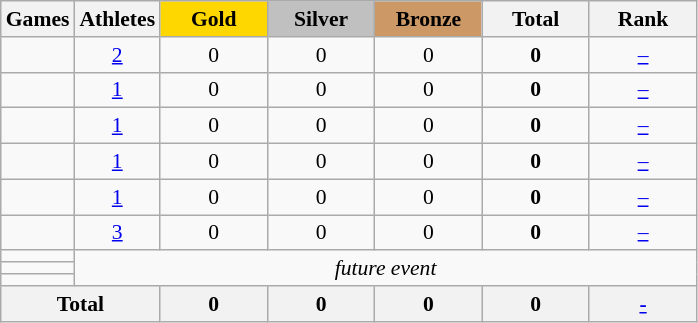<table class="wikitable" style="text-align:center; font-size:90%;">
<tr>
<th>Games</th>
<th>Athletes</th>
<td style="background:gold; width:4.5em; font-weight:bold;">Gold</td>
<td style="background:silver; width:4.5em; font-weight:bold;">Silver</td>
<td style="background:#cc9966; width:4.5em; font-weight:bold;">Bronze</td>
<th style="width:4.5em; font-weight:bold;">Total</th>
<th style="width:4.5em; font-weight:bold;">Rank</th>
</tr>
<tr>
<td align=left></td>
<td><a href='#'>2</a></td>
<td>0</td>
<td>0</td>
<td>0</td>
<td><strong>0</strong></td>
<td><a href='#'>–</a></td>
</tr>
<tr>
<td align=left></td>
<td><a href='#'>1</a></td>
<td>0</td>
<td>0</td>
<td>0</td>
<td><strong>0</strong></td>
<td><a href='#'>–</a></td>
</tr>
<tr>
<td align=left></td>
<td><a href='#'>1</a></td>
<td>0</td>
<td>0</td>
<td>0</td>
<td><strong>0</strong></td>
<td><a href='#'>–</a></td>
</tr>
<tr>
<td align=left></td>
<td><a href='#'>1</a></td>
<td>0</td>
<td>0</td>
<td>0</td>
<td><strong>0</strong></td>
<td><a href='#'>–</a></td>
</tr>
<tr>
<td align=left></td>
<td><a href='#'>1</a></td>
<td>0</td>
<td>0</td>
<td>0</td>
<td><strong>0</strong></td>
<td><a href='#'>–</a></td>
</tr>
<tr>
<td align=left></td>
<td><a href='#'>3</a></td>
<td>0</td>
<td>0</td>
<td>0</td>
<td><strong>0</strong></td>
<td><a href='#'>–</a></td>
</tr>
<tr>
<td align=left></td>
<td rowspan=3 colspan=6><em>future event</em></td>
</tr>
<tr>
<td align=left></td>
</tr>
<tr>
<td align=left></td>
</tr>
<tr>
<th colspan=2>Total</th>
<th>0</th>
<th>0</th>
<th>0</th>
<th>0</th>
<th><a href='#'>-</a></th>
</tr>
</table>
